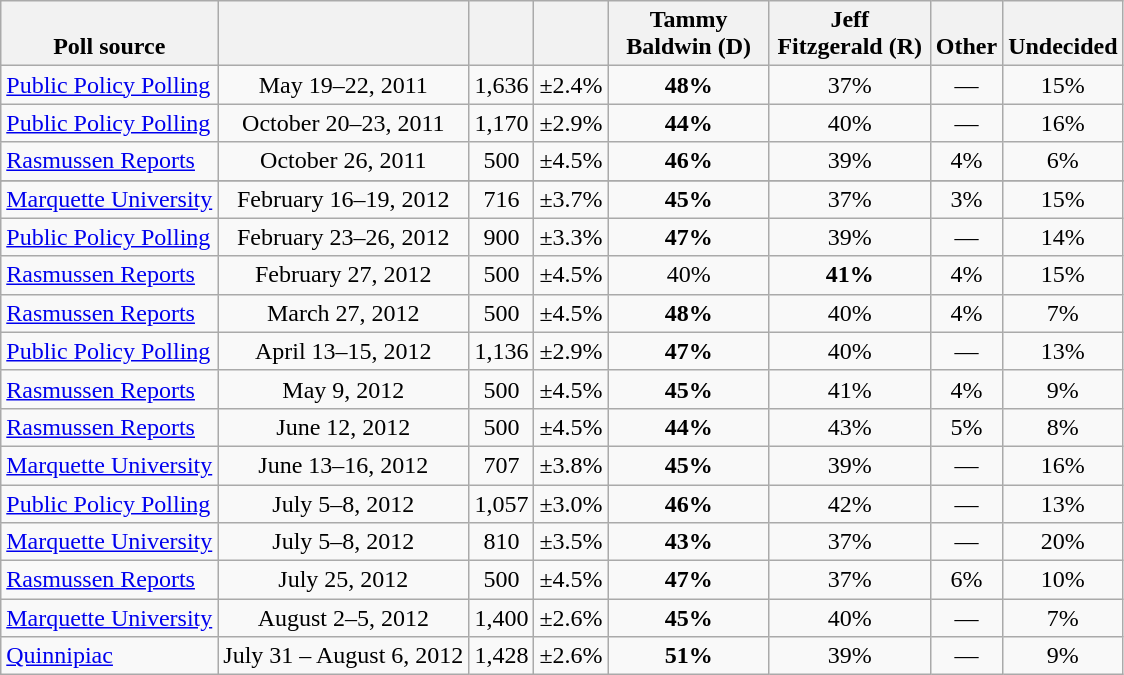<table class="wikitable" style="text-align:center">
<tr style="vertical-align:bottom">
<th>Poll source</th>
<th></th>
<th></th>
<th></th>
<th style="width:100px;">Tammy<br>Baldwin (D)</th>
<th style="width:100px;">Jeff<br>Fitzgerald (R)</th>
<th>Other</th>
<th>Undecided</th>
</tr>
<tr>
<td style="text-align:left"><a href='#'>Public Policy Polling</a></td>
<td>May 19–22, 2011</td>
<td>1,636</td>
<td>±2.4%</td>
<td><strong>48%</strong></td>
<td>37%</td>
<td>—</td>
<td>15%</td>
</tr>
<tr>
<td style="text-align:left"><a href='#'>Public Policy Polling</a></td>
<td>October 20–23, 2011</td>
<td>1,170</td>
<td>±2.9%</td>
<td><strong>44%</strong></td>
<td>40%</td>
<td>—</td>
<td>16%</td>
</tr>
<tr>
<td style="text-align:left"><a href='#'>Rasmussen Reports</a></td>
<td>October 26, 2011</td>
<td>500</td>
<td>±4.5%</td>
<td><strong>46%</strong></td>
<td>39%</td>
<td>4%</td>
<td>6%</td>
</tr>
<tr>
</tr>
<tr>
<td style="text-align:left"><a href='#'>Marquette University</a></td>
<td>February 16–19, 2012</td>
<td>716</td>
<td>±3.7%</td>
<td><strong>45%</strong></td>
<td>37%</td>
<td>3%</td>
<td>15%</td>
</tr>
<tr>
<td style="text-align:left"><a href='#'>Public Policy Polling</a></td>
<td>February 23–26, 2012</td>
<td>900</td>
<td>±3.3%</td>
<td><strong>47%</strong></td>
<td>39%</td>
<td>—</td>
<td>14%</td>
</tr>
<tr>
<td style="text-align:left"><a href='#'>Rasmussen Reports</a></td>
<td>February 27, 2012</td>
<td>500</td>
<td>±4.5%</td>
<td>40%</td>
<td><strong>41%</strong></td>
<td>4%</td>
<td>15%</td>
</tr>
<tr>
<td style="text-align:left"><a href='#'>Rasmussen Reports</a></td>
<td>March 27, 2012</td>
<td>500</td>
<td>±4.5%</td>
<td><strong>48%</strong></td>
<td>40%</td>
<td>4%</td>
<td>7%</td>
</tr>
<tr>
<td style="text-align:left"><a href='#'>Public Policy Polling</a></td>
<td>April 13–15, 2012</td>
<td>1,136</td>
<td>±2.9%</td>
<td><strong>47%</strong></td>
<td>40%</td>
<td>—</td>
<td>13%</td>
</tr>
<tr>
<td style="text-align:left"><a href='#'>Rasmussen Reports</a></td>
<td>May 9, 2012</td>
<td>500</td>
<td>±4.5%</td>
<td><strong>45%</strong></td>
<td>41%</td>
<td>4%</td>
<td>9%</td>
</tr>
<tr>
<td style="text-align:left"><a href='#'>Rasmussen Reports</a></td>
<td>June 12, 2012</td>
<td>500</td>
<td>±4.5%</td>
<td><strong>44%</strong></td>
<td>43%</td>
<td>5%</td>
<td>8%</td>
</tr>
<tr>
<td style="text-align:left"><a href='#'>Marquette University</a></td>
<td>June 13–16, 2012</td>
<td>707</td>
<td>±3.8%</td>
<td><strong>45%</strong></td>
<td>39%</td>
<td>—</td>
<td>16%</td>
</tr>
<tr>
<td style="text-align:left"><a href='#'>Public Policy Polling</a></td>
<td>July 5–8, 2012</td>
<td>1,057</td>
<td>±3.0%</td>
<td><strong>46%</strong></td>
<td>42%</td>
<td>—</td>
<td>13%</td>
</tr>
<tr>
<td style="text-align:left"><a href='#'>Marquette University</a></td>
<td>July 5–8, 2012</td>
<td>810</td>
<td>±3.5%</td>
<td><strong>43%</strong></td>
<td>37%</td>
<td>—</td>
<td>20%</td>
</tr>
<tr>
<td style="text-align:left"><a href='#'>Rasmussen Reports</a></td>
<td>July 25, 2012</td>
<td>500</td>
<td>±4.5%</td>
<td><strong>47%</strong></td>
<td>37%</td>
<td>6%</td>
<td>10%</td>
</tr>
<tr>
<td style="text-align:left"><a href='#'>Marquette University</a></td>
<td>August 2–5, 2012</td>
<td>1,400</td>
<td>±2.6%</td>
<td><strong>45%</strong></td>
<td>40%</td>
<td>—</td>
<td>7%</td>
</tr>
<tr>
<td style="text-align:left"><a href='#'>Quinnipiac</a></td>
<td>July 31 – August 6, 2012</td>
<td>1,428</td>
<td>±2.6%</td>
<td><strong>51%</strong></td>
<td>39%</td>
<td>—</td>
<td>9%</td>
</tr>
</table>
